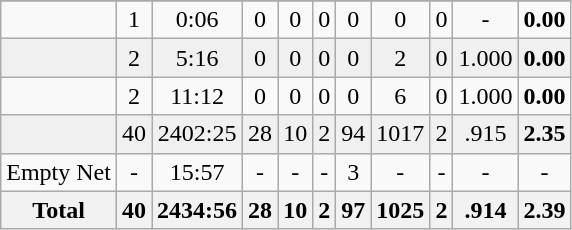<table class="wikitable sortable">
<tr align="center">
</tr>
<tr align="center" bgcolor="">
<td></td>
<td>1</td>
<td>0:06</td>
<td>0</td>
<td>0</td>
<td>0</td>
<td>0</td>
<td>0</td>
<td>0</td>
<td>-</td>
<td><strong>0.00</strong></td>
</tr>
<tr align="center" bgcolor="f0f0f0">
<td></td>
<td>2</td>
<td>5:16</td>
<td>0</td>
<td>0</td>
<td>0</td>
<td>0</td>
<td>2</td>
<td>0</td>
<td>1.000</td>
<td><strong>0.00</strong></td>
</tr>
<tr align="center" bgcolor="">
<td></td>
<td>2</td>
<td>11:12</td>
<td>0</td>
<td>0</td>
<td>0</td>
<td>0</td>
<td>6</td>
<td>0</td>
<td>1.000</td>
<td><strong>0.00</strong></td>
</tr>
<tr align="center" bgcolor="f0f0f0">
<td></td>
<td>40</td>
<td>2402:25</td>
<td>28</td>
<td>10</td>
<td>2</td>
<td>94</td>
<td>1017</td>
<td>2</td>
<td>.915</td>
<td><strong>2.35</strong></td>
</tr>
<tr align="center" bgcolor="">
<td>Empty Net</td>
<td>-</td>
<td>15:57</td>
<td>-</td>
<td>-</td>
<td>-</td>
<td>3</td>
<td>-</td>
<td>-</td>
<td>-</td>
<td>-</td>
</tr>
<tr>
<th>Total</th>
<th>40</th>
<th>2434:56</th>
<th>28</th>
<th>10</th>
<th>2</th>
<th>97</th>
<th>1025</th>
<th>2</th>
<th>.914</th>
<th>2.39</th>
</tr>
</table>
